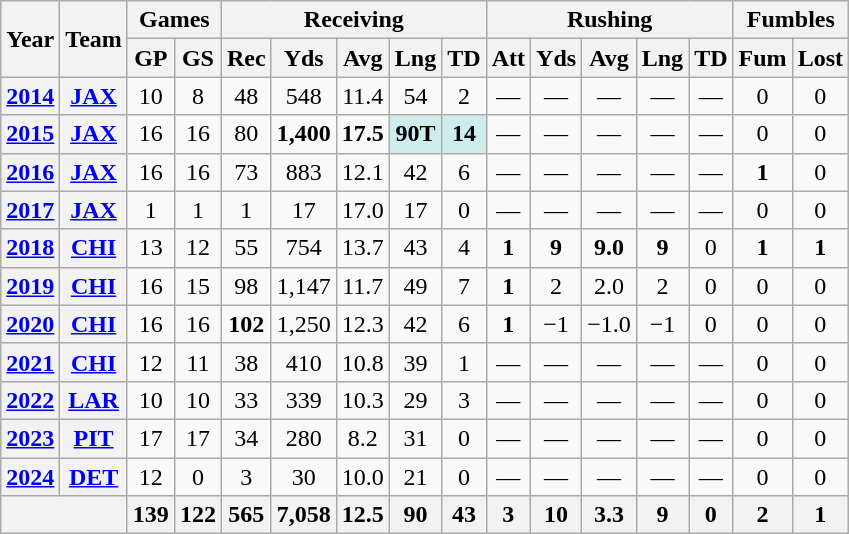<table class=wikitable style="text-align:center;">
<tr>
<th rowspan="2">Year</th>
<th rowspan="2">Team</th>
<th colspan="2">Games</th>
<th colspan="5">Receiving</th>
<th colspan="5">Rushing</th>
<th colspan="2">Fumbles</th>
</tr>
<tr>
<th>GP</th>
<th>GS</th>
<th>Rec</th>
<th>Yds</th>
<th>Avg</th>
<th>Lng</th>
<th>TD</th>
<th>Att</th>
<th>Yds</th>
<th>Avg</th>
<th>Lng</th>
<th>TD</th>
<th>Fum</th>
<th>Lost</th>
</tr>
<tr>
<th><a href='#'>2014</a></th>
<th><a href='#'>JAX</a></th>
<td>10</td>
<td>8</td>
<td>48</td>
<td>548</td>
<td>11.4</td>
<td>54</td>
<td>2</td>
<td>—</td>
<td>—</td>
<td>—</td>
<td>—</td>
<td>—</td>
<td>0</td>
<td>0</td>
</tr>
<tr>
<th><a href='#'>2015</a></th>
<th><a href='#'>JAX</a></th>
<td>16</td>
<td>16</td>
<td>80</td>
<td><strong>1,400</strong></td>
<td><strong>17.5</strong></td>
<td style="background:#cfecec;"><strong>90T</strong></td>
<td style="background:#cfecec;"><strong>14</strong></td>
<td>—</td>
<td>—</td>
<td>—</td>
<td>—</td>
<td>—</td>
<td>0</td>
<td>0</td>
</tr>
<tr>
<th><a href='#'>2016</a></th>
<th><a href='#'>JAX</a></th>
<td>16</td>
<td>16</td>
<td>73</td>
<td>883</td>
<td>12.1</td>
<td>42</td>
<td>6</td>
<td>—</td>
<td>—</td>
<td>—</td>
<td>—</td>
<td>—</td>
<td><strong>1</strong></td>
<td>0</td>
</tr>
<tr>
<th><a href='#'>2017</a></th>
<th><a href='#'>JAX</a></th>
<td>1</td>
<td>1</td>
<td>1</td>
<td>17</td>
<td>17.0</td>
<td>17</td>
<td>0</td>
<td>—</td>
<td>—</td>
<td>—</td>
<td>—</td>
<td>—</td>
<td>0</td>
<td>0</td>
</tr>
<tr>
<th><a href='#'>2018</a></th>
<th><a href='#'>CHI</a></th>
<td>13</td>
<td>12</td>
<td>55</td>
<td>754</td>
<td>13.7</td>
<td>43</td>
<td>4</td>
<td><strong>1</strong></td>
<td><strong>9</strong></td>
<td><strong>9.0</strong></td>
<td><strong>9</strong></td>
<td>0</td>
<td><strong>1</strong></td>
<td><strong>1</strong></td>
</tr>
<tr>
<th><a href='#'>2019</a></th>
<th><a href='#'>CHI</a></th>
<td>16</td>
<td>15</td>
<td>98</td>
<td>1,147</td>
<td>11.7</td>
<td>49</td>
<td>7</td>
<td><strong>1</strong></td>
<td>2</td>
<td>2.0</td>
<td>2</td>
<td>0</td>
<td>0</td>
<td>0</td>
</tr>
<tr>
<th><a href='#'>2020</a></th>
<th><a href='#'>CHI</a></th>
<td>16</td>
<td>16</td>
<td><strong>102</strong></td>
<td>1,250</td>
<td>12.3</td>
<td>42</td>
<td>6</td>
<td><strong>1</strong></td>
<td>−1</td>
<td>−1.0</td>
<td>−1</td>
<td>0</td>
<td>0</td>
<td>0</td>
</tr>
<tr>
<th><a href='#'>2021</a></th>
<th><a href='#'>CHI</a></th>
<td>12</td>
<td>11</td>
<td>38</td>
<td>410</td>
<td>10.8</td>
<td>39</td>
<td>1</td>
<td>—</td>
<td>—</td>
<td>—</td>
<td>—</td>
<td>—</td>
<td>0</td>
<td>0</td>
</tr>
<tr>
<th><a href='#'>2022</a></th>
<th><a href='#'>LAR</a></th>
<td>10</td>
<td>10</td>
<td>33</td>
<td>339</td>
<td>10.3</td>
<td>29</td>
<td>3</td>
<td>—</td>
<td>—</td>
<td>—</td>
<td>—</td>
<td>—</td>
<td>0</td>
<td>0</td>
</tr>
<tr>
<th><a href='#'>2023</a></th>
<th><a href='#'>PIT</a></th>
<td>17</td>
<td>17</td>
<td>34</td>
<td>280</td>
<td>8.2</td>
<td>31</td>
<td>0</td>
<td>—</td>
<td>—</td>
<td>—</td>
<td>—</td>
<td>—</td>
<td>0</td>
<td>0</td>
</tr>
<tr>
<th><a href='#'>2024</a></th>
<th><a href='#'>DET</a></th>
<td>12</td>
<td>0</td>
<td>3</td>
<td>30</td>
<td>10.0</td>
<td>21</td>
<td>0</td>
<td>—</td>
<td>—</td>
<td>—</td>
<td>—</td>
<td>—</td>
<td>0</td>
<td>0</td>
</tr>
<tr>
<th colspan="2"></th>
<th>139</th>
<th>122</th>
<th>565</th>
<th>7,058</th>
<th>12.5</th>
<th>90</th>
<th>43</th>
<th>3</th>
<th>10</th>
<th>3.3</th>
<th>9</th>
<th>0</th>
<th>2</th>
<th>1</th>
</tr>
</table>
